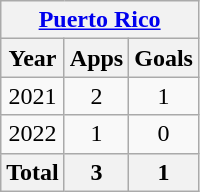<table class="wikitable" style="text-align:center">
<tr>
<th colspan=3><a href='#'>Puerto Rico</a></th>
</tr>
<tr>
<th>Year</th>
<th>Apps</th>
<th>Goals</th>
</tr>
<tr>
<td>2021</td>
<td>2</td>
<td>1</td>
</tr>
<tr>
<td>2022</td>
<td>1</td>
<td>0</td>
</tr>
<tr>
<th>Total</th>
<th>3</th>
<th>1</th>
</tr>
</table>
